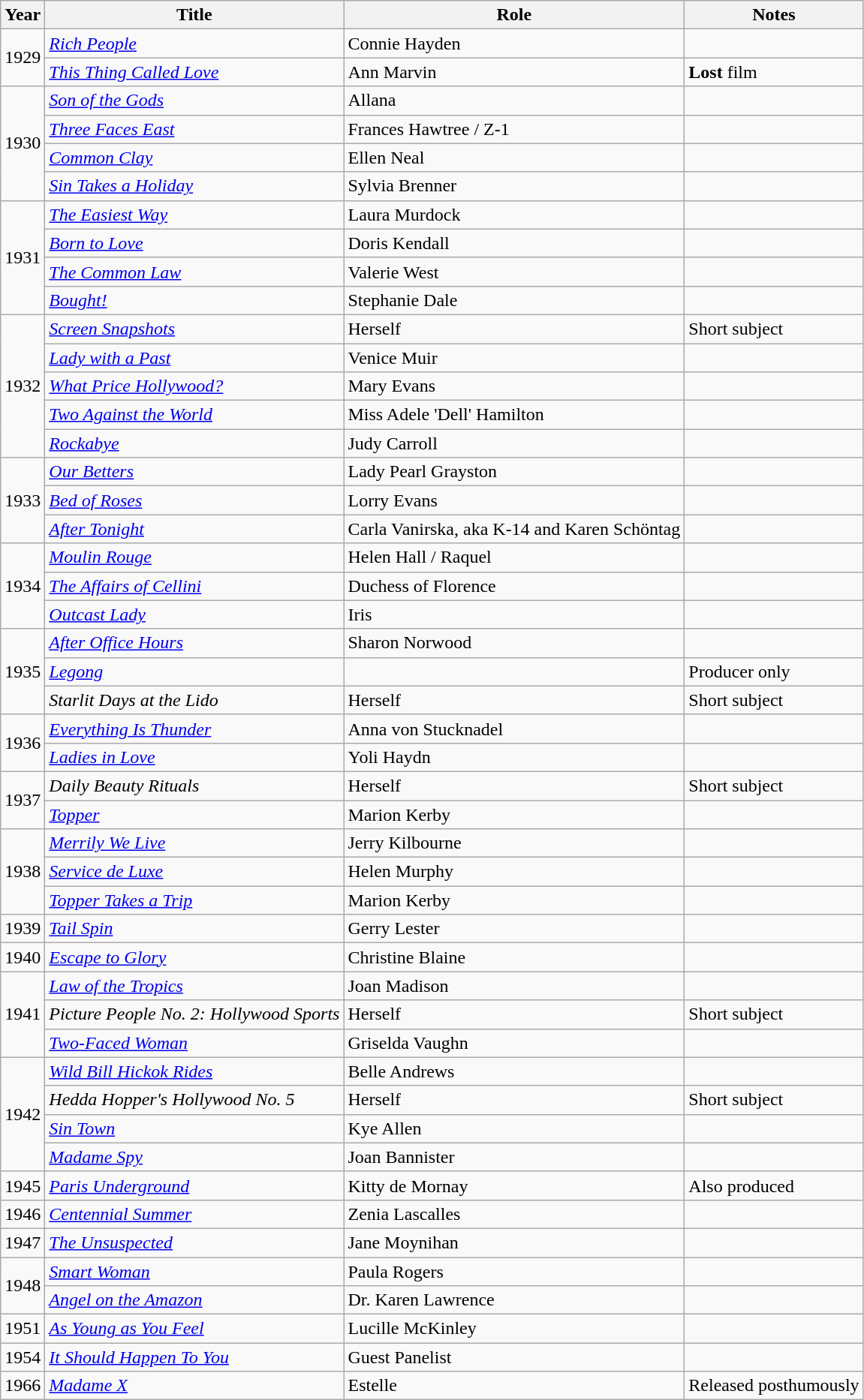<table class="wikitable sortable">
<tr>
<th>Year</th>
<th>Title</th>
<th>Role</th>
<th class="unsortable">Notes</th>
</tr>
<tr>
<td rowspan=2>1929</td>
<td><em><a href='#'>Rich People</a></em></td>
<td>Connie Hayden</td>
<td></td>
</tr>
<tr>
<td><em><a href='#'>This Thing Called Love</a></em></td>
<td>Ann Marvin</td>
<td><strong>Lost</strong> film</td>
</tr>
<tr>
<td rowspan=4>1930</td>
<td><em><a href='#'>Son of the Gods</a></em></td>
<td>Allana</td>
<td></td>
</tr>
<tr>
<td><em><a href='#'>Three Faces East</a></em></td>
<td>Frances Hawtree / Z-1</td>
<td></td>
</tr>
<tr>
<td><em><a href='#'>Common Clay</a></em></td>
<td>Ellen Neal</td>
<td></td>
</tr>
<tr>
<td><em><a href='#'>Sin Takes a Holiday</a></em></td>
<td>Sylvia Brenner</td>
<td></td>
</tr>
<tr>
<td rowspan=4>1931</td>
<td><em><a href='#'>The Easiest Way</a></em></td>
<td>Laura Murdock</td>
<td></td>
</tr>
<tr>
<td><em><a href='#'>Born to Love</a></em></td>
<td>Doris Kendall</td>
<td></td>
</tr>
<tr>
<td><em><a href='#'>The Common Law</a></em></td>
<td>Valerie West</td>
<td></td>
</tr>
<tr>
<td><em><a href='#'>Bought!</a></em></td>
<td>Stephanie Dale</td>
<td></td>
</tr>
<tr>
<td rowspan=5>1932</td>
<td><em><a href='#'>Screen Snapshots</a></em></td>
<td>Herself</td>
<td>Short subject</td>
</tr>
<tr>
<td><em><a href='#'>Lady with a Past</a></em></td>
<td>Venice Muir</td>
<td></td>
</tr>
<tr>
<td><em><a href='#'>What Price Hollywood?</a></em></td>
<td>Mary Evans</td>
<td></td>
</tr>
<tr>
<td><em><a href='#'>Two Against the World</a></em></td>
<td>Miss Adele 'Dell' Hamilton</td>
<td></td>
</tr>
<tr>
<td><em><a href='#'>Rockabye</a></em></td>
<td>Judy Carroll</td>
<td></td>
</tr>
<tr>
<td rowspan=3>1933</td>
<td><em><a href='#'>Our Betters</a></em></td>
<td>Lady Pearl Grayston</td>
<td></td>
</tr>
<tr>
<td><em><a href='#'>Bed of Roses</a></em></td>
<td>Lorry Evans</td>
<td></td>
</tr>
<tr>
<td><em><a href='#'>After Tonight</a></em></td>
<td>Carla Vanirska, aka K-14 and Karen Schöntag</td>
<td></td>
</tr>
<tr>
<td rowspan=3>1934</td>
<td><em><a href='#'>Moulin Rouge</a></em></td>
<td>Helen Hall / Raquel</td>
<td></td>
</tr>
<tr>
<td><em><a href='#'>The Affairs of Cellini</a></em></td>
<td>Duchess of Florence</td>
<td></td>
</tr>
<tr>
<td><em><a href='#'>Outcast Lady</a></em></td>
<td>Iris</td>
<td></td>
</tr>
<tr>
<td rowspan=3>1935</td>
<td><em><a href='#'>After Office Hours</a></em></td>
<td>Sharon Norwood</td>
<td></td>
</tr>
<tr>
<td><em><a href='#'>Legong</a></em></td>
<td></td>
<td>Producer only</td>
</tr>
<tr>
<td><em>Starlit Days at the Lido</em></td>
<td>Herself</td>
<td>Short subject</td>
</tr>
<tr>
<td rowspan=2>1936</td>
<td><em><a href='#'>Everything Is Thunder</a></em></td>
<td>Anna von Stucknadel</td>
<td></td>
</tr>
<tr>
<td><em><a href='#'>Ladies in Love</a></em></td>
<td>Yoli Haydn</td>
<td></td>
</tr>
<tr>
<td rowspan=2>1937</td>
<td><em>Daily Beauty Rituals</em></td>
<td>Herself</td>
<td>Short subject</td>
</tr>
<tr>
<td><em><a href='#'>Topper</a></em></td>
<td>Marion Kerby</td>
<td></td>
</tr>
<tr>
<td rowspan=3>1938</td>
<td><em><a href='#'>Merrily We Live</a></em></td>
<td>Jerry Kilbourne</td>
<td></td>
</tr>
<tr>
<td><em><a href='#'>Service de Luxe</a></em></td>
<td>Helen Murphy</td>
<td></td>
</tr>
<tr>
<td><em><a href='#'>Topper Takes a Trip</a></em></td>
<td>Marion Kerby</td>
<td></td>
</tr>
<tr>
<td>1939</td>
<td><em><a href='#'>Tail Spin</a></em></td>
<td>Gerry Lester</td>
<td></td>
</tr>
<tr>
<td>1940</td>
<td><em><a href='#'>Escape to Glory</a></em></td>
<td>Christine Blaine</td>
<td></td>
</tr>
<tr>
<td rowspan=3>1941</td>
<td><em><a href='#'>Law of the Tropics</a></em></td>
<td>Joan Madison</td>
<td></td>
</tr>
<tr>
<td><em>Picture People No. 2: Hollywood Sports</em></td>
<td>Herself</td>
<td>Short subject</td>
</tr>
<tr>
<td><em><a href='#'>Two-Faced Woman</a></em></td>
<td>Griselda Vaughn</td>
<td></td>
</tr>
<tr>
<td rowspan=4>1942</td>
<td><em><a href='#'>Wild Bill Hickok Rides</a></em></td>
<td>Belle Andrews</td>
<td></td>
</tr>
<tr>
<td><em>Hedda Hopper's Hollywood No. 5</em></td>
<td>Herself</td>
<td>Short subject</td>
</tr>
<tr>
<td><em><a href='#'>Sin Town</a></em></td>
<td>Kye Allen</td>
<td></td>
</tr>
<tr>
<td><em><a href='#'>Madame Spy</a></em></td>
<td>Joan Bannister</td>
<td></td>
</tr>
<tr>
<td>1945</td>
<td><em><a href='#'>Paris Underground</a></em></td>
<td>Kitty de Mornay</td>
<td>Also produced</td>
</tr>
<tr>
<td>1946</td>
<td><em><a href='#'>Centennial Summer</a></em></td>
<td>Zenia Lascalles</td>
<td></td>
</tr>
<tr>
<td>1947</td>
<td><em><a href='#'>The Unsuspected</a></em></td>
<td>Jane Moynihan</td>
<td></td>
</tr>
<tr>
<td rowspan=2>1948</td>
<td><em><a href='#'>Smart Woman</a></em></td>
<td>Paula Rogers</td>
<td></td>
</tr>
<tr>
<td><em><a href='#'>Angel on the Amazon</a></em></td>
<td>Dr. Karen Lawrence</td>
<td></td>
</tr>
<tr>
<td>1951</td>
<td><em><a href='#'>As Young as You Feel</a></em></td>
<td>Lucille McKinley</td>
<td></td>
</tr>
<tr>
<td>1954</td>
<td><em><a href='#'>It Should Happen To You</a></em></td>
<td>Guest Panelist</td>
<td></td>
</tr>
<tr>
<td>1966</td>
<td><em><a href='#'>Madame X</a></em></td>
<td>Estelle</td>
<td>Released posthumously</td>
</tr>
</table>
